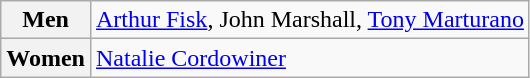<table class="wikitable">
<tr>
<th>Men</th>
<td><a href='#'>Arthur Fisk</a>, John Marshall, <a href='#'>Tony Marturano</a></td>
</tr>
<tr>
<th>Women</th>
<td><a href='#'>Natalie Cordowiner</a></td>
</tr>
</table>
